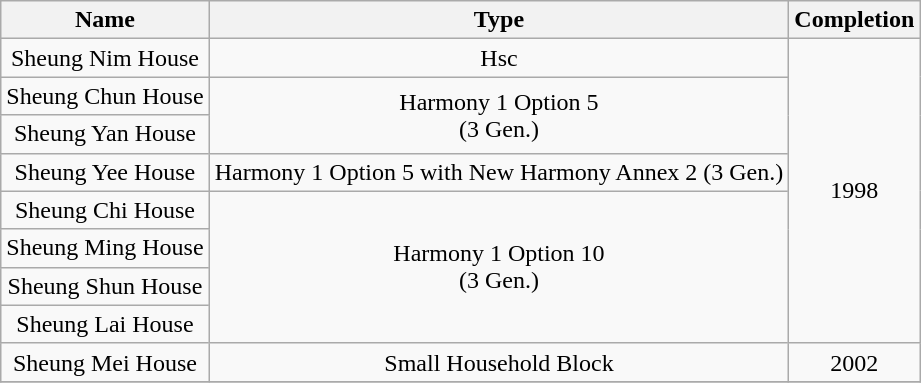<table class="wikitable" style="text-align: center">
<tr>
<th>Name</th>
<th>Type</th>
<th>Completion</th>
</tr>
<tr>
<td>Sheung Nim House</td>
<td rowspan="1">Hsc</td>
<td rowspan="8">1998</td>
</tr>
<tr>
<td>Sheung Chun House</td>
<td rowspan="2">Harmony 1 Option 5 <br> (3 Gen.)</td>
</tr>
<tr>
<td>Sheung Yan House</td>
</tr>
<tr>
<td>Sheung Yee House</td>
<td>Harmony 1 Option 5 with New Harmony Annex 2 (3 Gen.)</td>
</tr>
<tr>
<td>Sheung Chi House</td>
<td rowspan="4">Harmony 1 Option 10 <br> (3 Gen.)</td>
</tr>
<tr>
<td>Sheung Ming House</td>
</tr>
<tr>
<td>Sheung Shun House</td>
</tr>
<tr>
<td>Sheung Lai House</td>
</tr>
<tr>
<td>Sheung Mei House</td>
<td rowspan="1">Small Household Block</td>
<td rowspan="1">2002</td>
</tr>
<tr>
</tr>
</table>
